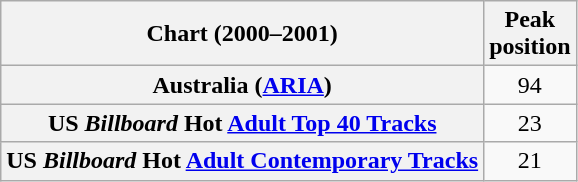<table class="wikitable sortable plainrowheaders">
<tr>
<th>Chart (2000–2001)</th>
<th>Peak<br>position</th>
</tr>
<tr>
<th scope="row">Australia (<a href='#'>ARIA</a>)</th>
<td align="center">94</td>
</tr>
<tr>
<th scope="row">US <em>Billboard</em> Hot <a href='#'>Adult Top 40 Tracks</a></th>
<td style="text-align:center;">23</td>
</tr>
<tr>
<th scope="row">US <em>Billboard</em> Hot <a href='#'>Adult Contemporary Tracks</a></th>
<td style="text-align:center;">21</td>
</tr>
</table>
